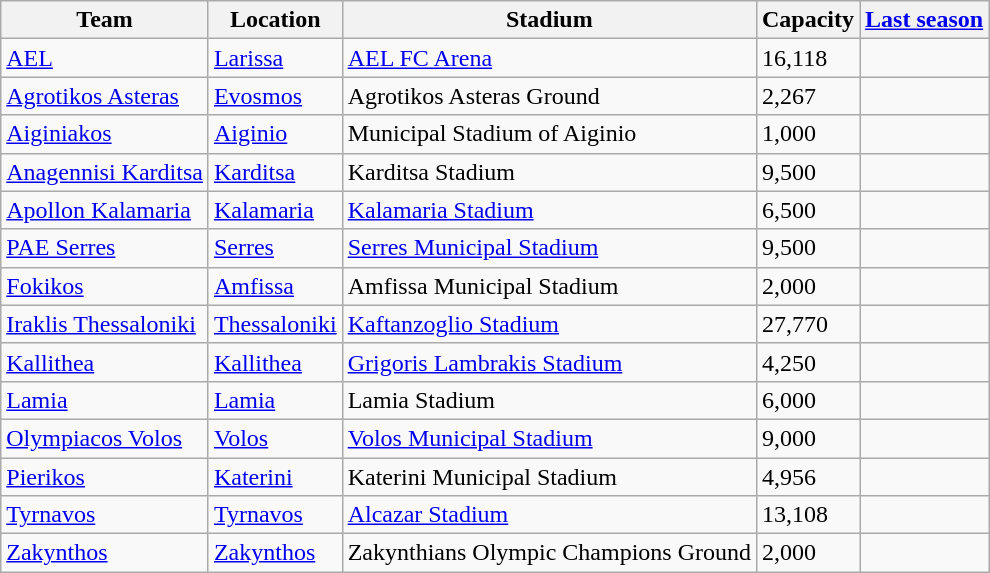<table class="wikitable sortable">
<tr>
<th>Team</th>
<th>Location</th>
<th>Stadium</th>
<th>Capacity</th>
<th><a href='#'>Last season</a></th>
</tr>
<tr>
<td><a href='#'>AEL</a></td>
<td><a href='#'>Larissa</a></td>
<td><a href='#'>AEL FC Arena</a></td>
<td>16,118</td>
<td></td>
</tr>
<tr>
<td><a href='#'>Agrotikos Asteras</a></td>
<td><a href='#'>Evosmos</a></td>
<td>Agrotikos Asteras Ground</td>
<td>2,267</td>
<td></td>
</tr>
<tr>
<td><a href='#'>Aiginiakos</a></td>
<td><a href='#'>Aiginio</a></td>
<td>Municipal Stadium of Aiginio</td>
<td>1,000</td>
<td></td>
</tr>
<tr>
<td><a href='#'>Anagennisi Karditsa</a></td>
<td><a href='#'>Karditsa</a></td>
<td>Karditsa Stadium</td>
<td>9,500</td>
<td></td>
</tr>
<tr>
<td><a href='#'>Apollon Kalamaria</a></td>
<td><a href='#'>Kalamaria</a></td>
<td><a href='#'>Kalamaria Stadium</a></td>
<td>6,500</td>
<td></td>
</tr>
<tr>
<td><a href='#'>PAE Serres</a></td>
<td><a href='#'>Serres</a></td>
<td><a href='#'>Serres Municipal Stadium</a></td>
<td>9,500</td>
<td></td>
</tr>
<tr>
<td><a href='#'>Fokikos</a></td>
<td><a href='#'>Amfissa</a></td>
<td>Amfissa Municipal Stadium</td>
<td>2,000</td>
<td></td>
</tr>
<tr>
<td><a href='#'>Iraklis Thessaloniki</a></td>
<td><a href='#'>Thessaloniki</a></td>
<td><a href='#'>Kaftanzoglio Stadium</a></td>
<td>27,770</td>
<td></td>
</tr>
<tr>
<td><a href='#'>Kallithea</a></td>
<td><a href='#'>Kallithea</a></td>
<td><a href='#'>Grigoris Lambrakis Stadium</a></td>
<td>4,250</td>
<td></td>
</tr>
<tr>
<td><a href='#'>Lamia</a></td>
<td><a href='#'>Lamia</a></td>
<td>Lamia Stadium</td>
<td>6,000</td>
<td></td>
</tr>
<tr>
<td><a href='#'>Olympiacos Volos</a></td>
<td><a href='#'>Volos</a></td>
<td><a href='#'>Volos Municipal Stadium</a></td>
<td>9,000</td>
<td></td>
</tr>
<tr>
<td><a href='#'>Pierikos</a></td>
<td><a href='#'>Katerini</a></td>
<td>Katerini Municipal Stadium</td>
<td>4,956</td>
<td></td>
</tr>
<tr>
<td><a href='#'>Tyrnavos</a></td>
<td><a href='#'>Tyrnavos</a></td>
<td><a href='#'>Alcazar Stadium</a></td>
<td>13,108</td>
<td></td>
</tr>
<tr>
<td><a href='#'>Zakynthos</a></td>
<td><a href='#'>Zakynthos</a></td>
<td>Zakynthians Olympic Champions Ground</td>
<td>2,000</td>
<td></td>
</tr>
</table>
